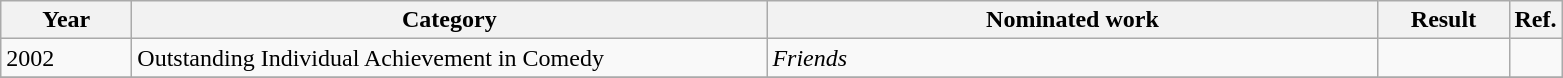<table class=wikitable>
<tr>
<th scope="col" style="width:5em;">Year</th>
<th scope="col" style="width:26em;">Category</th>
<th scope="col" style="width:25em;">Nominated work</th>
<th scope="col" style="width:5em;">Result</th>
<th>Ref.</th>
</tr>
<tr>
<td>2002</td>
<td>Outstanding Individual Achievement in Comedy</td>
<td><em>Friends</em></td>
<td></td>
<td></td>
</tr>
<tr>
</tr>
</table>
